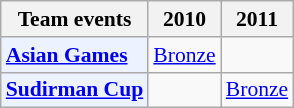<table class="wikitable" style="font-size: 90%; text-align:center">
<tr>
<th>Team events</th>
<th>2010</th>
<th>2011</th>
</tr>
<tr>
<td bgcolor="#ECF2FF"; align="left"><strong><a href='#'>Asian Games</a></strong></td>
<td> <a href='#'>Bronze</a></td>
<td></td>
</tr>
<tr>
<td bgcolor="#ECF2FF"; align="left"><strong><a href='#'>Sudirman Cup</a></strong></td>
<td></td>
<td> <a href='#'>Bronze</a></td>
</tr>
</table>
